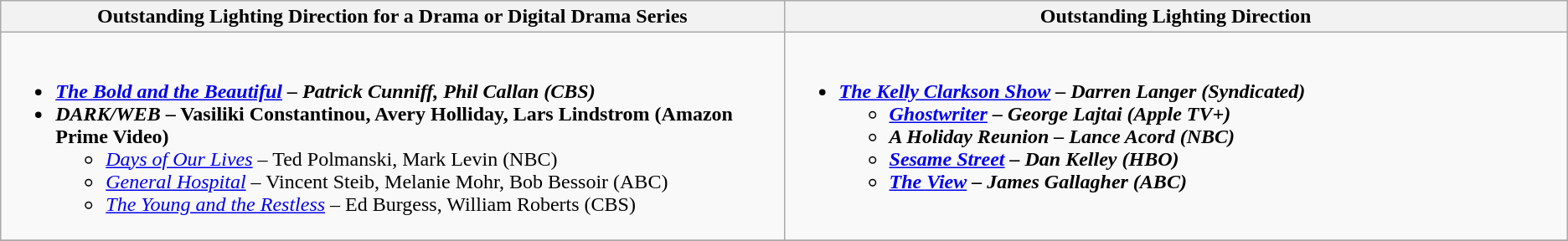<table class=wikitable>
<tr>
<th style="width:50%">Outstanding Lighting Direction for a Drama or Digital Drama Series</th>
<th style="width:50%">Outstanding Lighting Direction</th>
</tr>
<tr>
<td valign="top"><br><ul><li><strong><em><a href='#'>The Bold and the Beautiful</a><em> – Patrick Cunniff, Phil Callan (CBS)<strong></li><li></em></strong>DARK/WEB</em> – Vasiliki Constantinou, Avery Holliday, Lars Lindstrom (Amazon Prime Video)</strong><ul><li><em><a href='#'>Days of Our Lives</a></em> – Ted Polmanski, Mark Levin (NBC)</li><li><em><a href='#'>General Hospital</a></em> – Vincent Steib, Melanie Mohr, Bob Bessoir (ABC)</li><li><em><a href='#'>The Young and the Restless</a></em> – Ed Burgess, William Roberts (CBS)</li></ul></li></ul></td>
<td valign="top"><br><ul><li><strong><em><a href='#'>The Kelly Clarkson Show</a><em> – Darren Langer (Syndicated)<strong><ul><li></em><a href='#'>Ghostwriter</a><em> – George Lajtai (Apple TV+)</li><li></em>A Holiday Reunion<em> – Lance Acord (NBC)</li><li></em><a href='#'>Sesame Street</a><em> – Dan Kelley (HBO)</li><li></em><a href='#'>The View</a><em> – James Gallagher (ABC)</li></ul></li></ul></td>
</tr>
<tr>
</tr>
</table>
